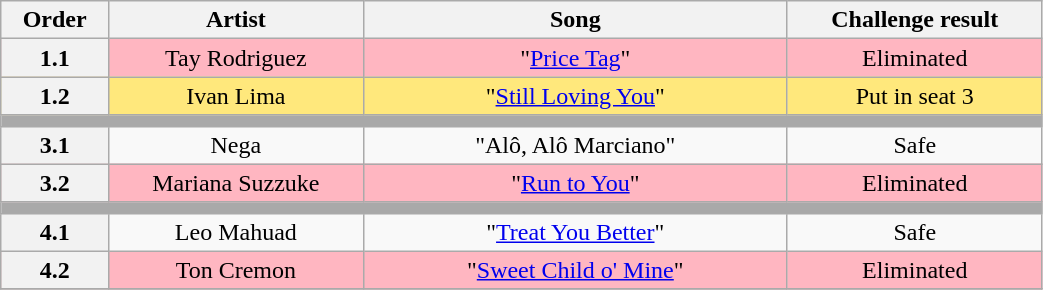<table class="wikitable" style="text-align:center; width:55%;">
<tr>
<th scope="col" width="05%">Order</th>
<th scope="col" width="15%">Artist</th>
<th scope="col" width="25%">Song</th>
<th scope="col" width="15%">Challenge result</th>
</tr>
<tr bgcolor=FFB6C1>
<th>1.1</th>
<td>Tay Rodriguez</td>
<td>"<a href='#'>Price Tag</a>"</td>
<td>Eliminated</td>
</tr>
<tr bgcolor=FFE87C>
<th>1.2</th>
<td>Ivan Lima</td>
<td>"<a href='#'>Still Loving You</a>"</td>
<td>Put in seat 3</td>
</tr>
<tr>
<td bgcolor=A9A9A9 colspan=4></td>
</tr>
<tr>
<th>3.1</th>
<td>Nega</td>
<td>"Alô, Alô Marciano"</td>
<td>Safe</td>
</tr>
<tr bgcolor=FFB6C1>
<th>3.2</th>
<td>Mariana Suzzuke</td>
<td>"<a href='#'>Run to You</a>"</td>
<td>Eliminated</td>
</tr>
<tr>
<td bgcolor=A9A9A9 colspan=4></td>
</tr>
<tr>
<th>4.1</th>
<td>Leo Mahuad</td>
<td>"<a href='#'>Treat You Better</a>"</td>
<td>Safe</td>
</tr>
<tr bgcolor=FFB6C1>
<th>4.2</th>
<td>Ton Cremon</td>
<td>"<a href='#'>Sweet Child o' Mine</a>"</td>
<td>Eliminated</td>
</tr>
<tr>
</tr>
</table>
